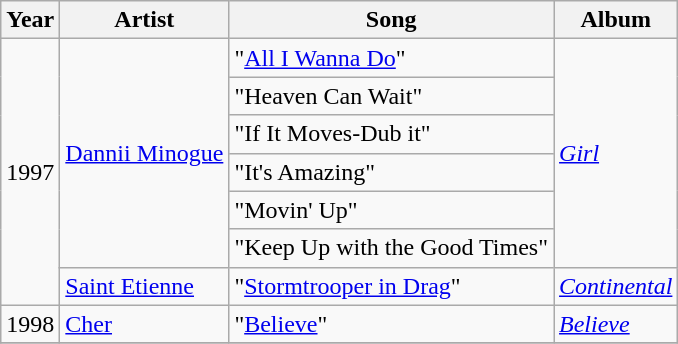<table class="wikitable">
<tr>
<th>Year</th>
<th>Artist</th>
<th>Song</th>
<th>Album</th>
</tr>
<tr>
<td align="center" rowspan="7">1997</td>
<td rowspan="6"><a href='#'>Dannii Minogue</a></td>
<td>"<a href='#'>All I Wanna Do</a>"</td>
<td rowspan="6" colspan="6"><em><a href='#'>Girl</a></em></td>
</tr>
<tr>
<td>"Heaven Can Wait"</td>
</tr>
<tr>
<td>"If It Moves-Dub it"</td>
</tr>
<tr>
<td>"It's Amazing"</td>
</tr>
<tr>
<td>"Movin' Up"</td>
</tr>
<tr>
<td>"Keep Up with the Good Times"</td>
</tr>
<tr>
<td><a href='#'>Saint Etienne</a></td>
<td>"<a href='#'>Stormtrooper in Drag</a>"</td>
<td><em><a href='#'>Continental</a></em></td>
</tr>
<tr>
<td align="center">1998</td>
<td><a href='#'>Cher</a></td>
<td>"<a href='#'>Believe</a>"</td>
<td><em><a href='#'>Believe</a></em></td>
</tr>
<tr>
</tr>
</table>
